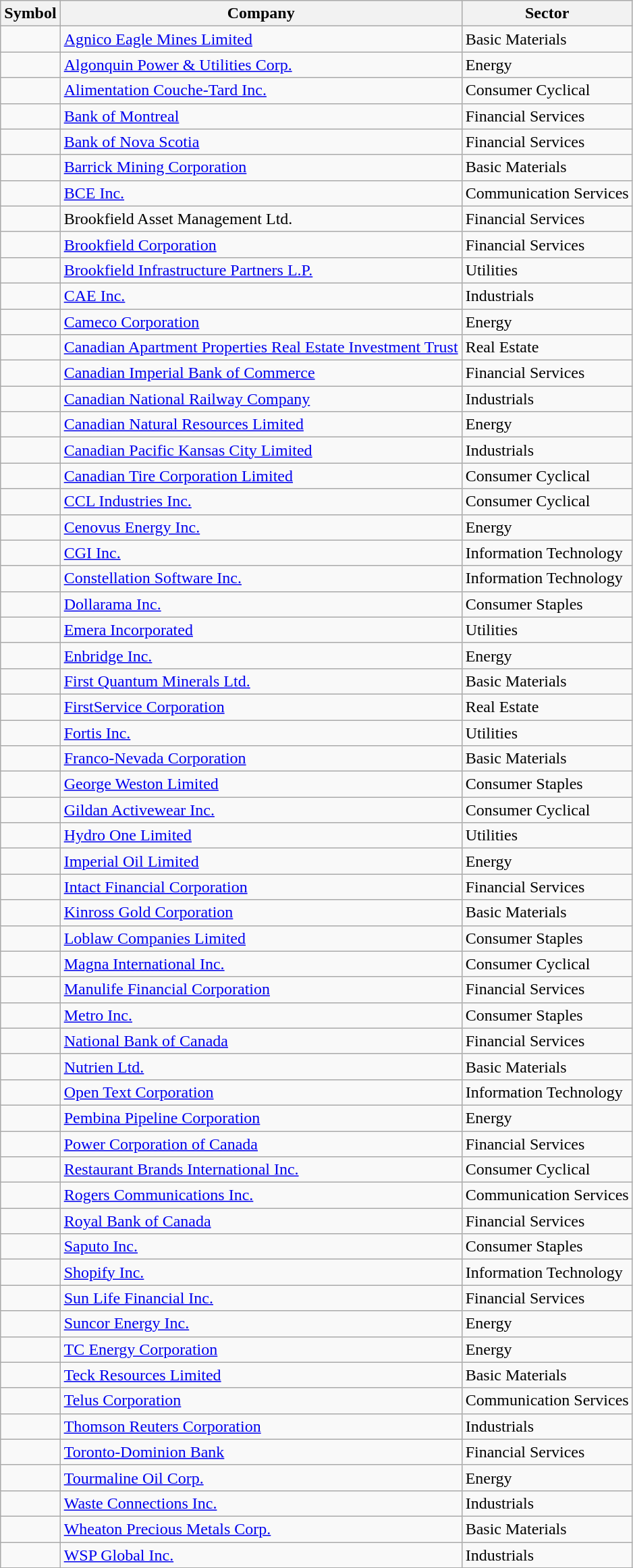<table class="wikitable sortable">
<tr>
<th>Symbol</th>
<th>Company</th>
<th>Sector</th>
</tr>
<tr>
<td></td>
<td><a href='#'>Agnico Eagle Mines Limited</a></td>
<td>Basic Materials</td>
</tr>
<tr>
<td></td>
<td><a href='#'>Algonquin Power & Utilities Corp.</a></td>
<td>Energy</td>
</tr>
<tr>
<td></td>
<td><a href='#'>Alimentation Couche-Tard Inc.</a></td>
<td>Consumer Cyclical</td>
</tr>
<tr>
<td></td>
<td><a href='#'>Bank of Montreal</a></td>
<td>Financial Services</td>
</tr>
<tr>
<td></td>
<td><a href='#'>Bank of Nova Scotia</a></td>
<td>Financial Services</td>
</tr>
<tr>
<td></td>
<td><a href='#'>Barrick Mining Corporation</a></td>
<td>Basic Materials</td>
</tr>
<tr>
<td></td>
<td><a href='#'>BCE Inc.</a></td>
<td>Communication Services</td>
</tr>
<tr>
<td></td>
<td>Brookfield Asset Management Ltd.</td>
<td>Financial Services</td>
</tr>
<tr>
<td></td>
<td><a href='#'>Brookfield Corporation</a></td>
<td>Financial Services</td>
</tr>
<tr>
<td></td>
<td><a href='#'>Brookfield Infrastructure Partners L.P.</a></td>
<td>Utilities</td>
</tr>
<tr>
<td></td>
<td><a href='#'>CAE Inc.</a></td>
<td>Industrials</td>
</tr>
<tr>
<td></td>
<td><a href='#'>Cameco Corporation</a></td>
<td>Energy</td>
</tr>
<tr>
<td></td>
<td><a href='#'>Canadian Apartment Properties Real Estate Investment Trust</a></td>
<td>Real Estate</td>
</tr>
<tr>
<td></td>
<td><a href='#'>Canadian Imperial Bank of Commerce</a></td>
<td>Financial Services</td>
</tr>
<tr>
<td></td>
<td><a href='#'>Canadian National Railway Company</a></td>
<td>Industrials</td>
</tr>
<tr>
<td></td>
<td><a href='#'>Canadian Natural Resources Limited</a></td>
<td>Energy</td>
</tr>
<tr>
<td></td>
<td><a href='#'>Canadian Pacific Kansas City Limited</a></td>
<td>Industrials</td>
</tr>
<tr>
<td></td>
<td><a href='#'>Canadian Tire Corporation Limited</a></td>
<td>Consumer Cyclical</td>
</tr>
<tr>
<td></td>
<td><a href='#'>CCL Industries Inc.</a></td>
<td>Consumer Cyclical</td>
</tr>
<tr>
<td></td>
<td><a href='#'>Cenovus Energy Inc.</a></td>
<td>Energy</td>
</tr>
<tr>
<td></td>
<td><a href='#'>CGI Inc.</a></td>
<td>Information Technology</td>
</tr>
<tr>
<td></td>
<td><a href='#'>Constellation Software Inc.</a></td>
<td>Information Technology</td>
</tr>
<tr>
<td></td>
<td><a href='#'>Dollarama Inc.</a></td>
<td>Consumer Staples</td>
</tr>
<tr>
<td></td>
<td><a href='#'>Emera Incorporated</a></td>
<td>Utilities</td>
</tr>
<tr>
<td></td>
<td><a href='#'>Enbridge Inc.</a></td>
<td>Energy</td>
</tr>
<tr>
<td></td>
<td><a href='#'>First Quantum Minerals Ltd.</a></td>
<td>Basic Materials</td>
</tr>
<tr>
<td></td>
<td><a href='#'>FirstService Corporation</a></td>
<td>Real Estate</td>
</tr>
<tr>
<td></td>
<td><a href='#'>Fortis Inc.</a></td>
<td>Utilities</td>
</tr>
<tr>
<td></td>
<td><a href='#'>Franco-Nevada Corporation</a></td>
<td>Basic Materials</td>
</tr>
<tr>
<td></td>
<td><a href='#'>George Weston Limited</a></td>
<td>Consumer Staples</td>
</tr>
<tr>
<td></td>
<td><a href='#'>Gildan Activewear Inc.</a></td>
<td>Consumer Cyclical</td>
</tr>
<tr>
<td></td>
<td><a href='#'>Hydro One Limited</a></td>
<td>Utilities</td>
</tr>
<tr>
<td></td>
<td><a href='#'>Imperial Oil Limited</a></td>
<td>Energy</td>
</tr>
<tr>
<td></td>
<td><a href='#'>Intact Financial Corporation</a></td>
<td>Financial Services</td>
</tr>
<tr>
<td></td>
<td><a href='#'>Kinross Gold Corporation</a></td>
<td>Basic Materials</td>
</tr>
<tr>
<td></td>
<td><a href='#'>Loblaw Companies Limited</a></td>
<td>Consumer Staples</td>
</tr>
<tr>
<td></td>
<td><a href='#'>Magna International Inc.</a></td>
<td>Consumer Cyclical</td>
</tr>
<tr>
<td></td>
<td><a href='#'>Manulife Financial Corporation</a></td>
<td>Financial Services</td>
</tr>
<tr>
<td></td>
<td><a href='#'>Metro Inc.</a></td>
<td>Consumer Staples</td>
</tr>
<tr>
<td></td>
<td><a href='#'>National Bank of Canada</a></td>
<td>Financial Services</td>
</tr>
<tr>
<td></td>
<td><a href='#'>Nutrien Ltd.</a></td>
<td>Basic Materials</td>
</tr>
<tr>
<td></td>
<td><a href='#'>Open Text Corporation</a></td>
<td>Information Technology</td>
</tr>
<tr>
<td></td>
<td><a href='#'>Pembina Pipeline Corporation</a></td>
<td>Energy</td>
</tr>
<tr>
<td></td>
<td><a href='#'>Power Corporation of Canada</a></td>
<td>Financial Services</td>
</tr>
<tr>
<td></td>
<td><a href='#'>Restaurant Brands International Inc.</a></td>
<td>Consumer Cyclical</td>
</tr>
<tr>
<td></td>
<td><a href='#'>Rogers Communications Inc.</a></td>
<td>Communication Services</td>
</tr>
<tr>
<td></td>
<td><a href='#'>Royal Bank of Canada</a></td>
<td>Financial Services</td>
</tr>
<tr>
<td></td>
<td><a href='#'>Saputo Inc.</a></td>
<td>Consumer Staples</td>
</tr>
<tr>
<td></td>
<td><a href='#'>Shopify Inc.</a></td>
<td>Information Technology</td>
</tr>
<tr>
<td></td>
<td><a href='#'>Sun Life Financial Inc.</a></td>
<td>Financial Services</td>
</tr>
<tr>
<td></td>
<td><a href='#'>Suncor Energy Inc.</a></td>
<td>Energy</td>
</tr>
<tr>
<td></td>
<td><a href='#'>TC Energy Corporation</a></td>
<td>Energy</td>
</tr>
<tr>
<td></td>
<td><a href='#'>Teck Resources Limited</a></td>
<td>Basic Materials</td>
</tr>
<tr>
<td></td>
<td><a href='#'>Telus Corporation</a></td>
<td>Communication Services</td>
</tr>
<tr>
<td></td>
<td><a href='#'>Thomson Reuters Corporation</a></td>
<td>Industrials</td>
</tr>
<tr>
<td></td>
<td><a href='#'>Toronto-Dominion Bank</a></td>
<td>Financial Services</td>
</tr>
<tr>
<td></td>
<td><a href='#'>Tourmaline Oil Corp.</a></td>
<td>Energy</td>
</tr>
<tr>
<td></td>
<td><a href='#'>Waste Connections Inc.</a></td>
<td>Industrials</td>
</tr>
<tr>
<td></td>
<td><a href='#'>Wheaton Precious Metals Corp.</a></td>
<td>Basic Materials</td>
</tr>
<tr>
<td></td>
<td><a href='#'>WSP Global Inc.</a></td>
<td>Industrials</td>
</tr>
<tr>
</tr>
</table>
